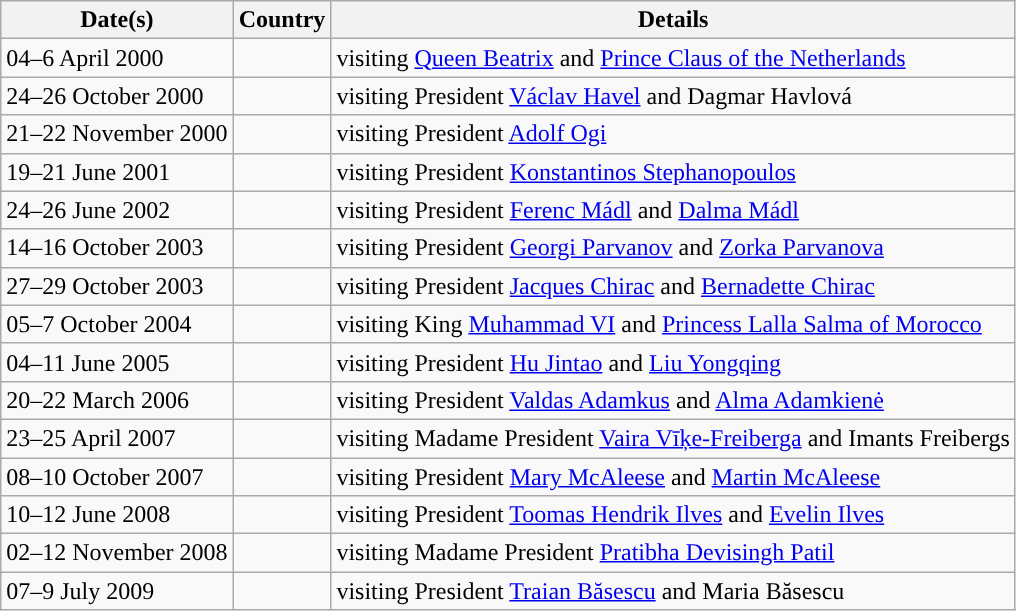<table class="wikitable">
<tr>
<th>Date(s)</th>
<th>Country</th>
<th>Details</th>
</tr>
<tr>
<td>04–6 April 2000</td>
<td></td>
<td>visiting <a href='#'>Queen Beatrix</a> and <a href='#'>Prince Claus of the Netherlands</a></td>
</tr>
<tr>
<td>24–26 October 2000</td>
<td></td>
<td>visiting President <a href='#'>Václav Havel</a> and Dagmar Havlová</td>
</tr>
<tr>
<td>21–22 November 2000</td>
<td></td>
<td>visiting President <a href='#'>Adolf Ogi</a></td>
</tr>
<tr>
<td>19–21 June 2001</td>
<td></td>
<td>visiting President <a href='#'>Konstantinos Stephanopoulos</a></td>
</tr>
<tr>
<td>24–26 June 2002</td>
<td></td>
<td>visiting President <a href='#'>Ferenc Mádl</a> and <a href='#'>Dalma Mádl</a></td>
</tr>
<tr>
<td>14–16 October 2003</td>
<td></td>
<td>visiting President <a href='#'>Georgi Parvanov</a> and <a href='#'>Zorka Parvanova</a></td>
</tr>
<tr>
<td>27–29 October 2003</td>
<td></td>
<td>visiting President <a href='#'>Jacques Chirac</a> and <a href='#'>Bernadette Chirac</a></td>
</tr>
<tr>
<td>05–7 October 2004</td>
<td></td>
<td>visiting King <a href='#'>Muhammad VI</a> and <a href='#'>Princess Lalla Salma of Morocco</a></td>
</tr>
<tr>
<td>04–11 June 2005</td>
<td></td>
<td>visiting President <a href='#'>Hu Jintao</a> and <a href='#'>Liu Yongqing</a></td>
</tr>
<tr>
<td>20–22 March 2006</td>
<td></td>
<td>visiting President <a href='#'>Valdas Adamkus</a> and <a href='#'>Alma Adamkienė</a></td>
</tr>
<tr>
<td>23–25 April 2007</td>
<td></td>
<td>visiting Madame President <a href='#'>Vaira Vīķe-Freiberga</a> and 	Imants Freibergs</td>
</tr>
<tr>
<td>08–10 October 2007</td>
<td></td>
<td>visiting President <a href='#'>Mary McAleese</a> and <a href='#'>Martin McAleese</a></td>
</tr>
<tr>
<td>10–12 June 2008</td>
<td></td>
<td>visiting President <a href='#'>Toomas Hendrik Ilves</a> and <a href='#'>Evelin Ilves</a></td>
</tr>
<tr>
<td>02–12 November 2008</td>
<td></td>
<td>visiting Madame President <a href='#'>Pratibha Devisingh Patil</a></td>
</tr>
<tr>
<td>07–9 July 2009</td>
<td></td>
<td>visiting President <a href='#'>Traian Băsescu</a> and Maria Băsescu</td>
</tr>
</table>
